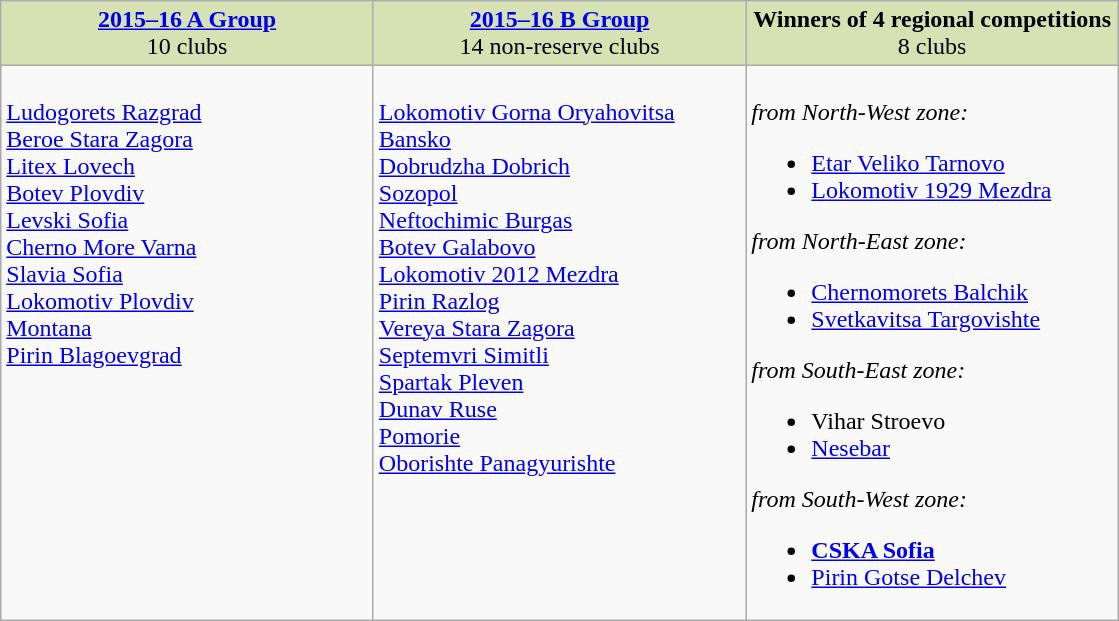<table class="wikitable">
<tr valign="top" bgcolor="#D6E2B3">
<td align=center width="33%"><strong><a href='#'>2015–16 A Group</a></strong><br>10 clubs</td>
<td align=center width="33%"><strong><a href='#'>2015–16 B Group</a></strong><br>14 non-reserve clubs</td>
<td align=center width="33%"><strong>Winners of 4 regional competitions</strong><br>8 clubs</td>
</tr>
<tr valign="top">
<td><br><a href='#'>Ludogorets Razgrad</a><br>
<a href='#'>Beroe Stara Zagora</a><br>
<a href='#'>Litex Lovech</a><br>
<a href='#'>Botev Plovdiv</a><br>
<a href='#'>Levski Sofia</a><br>
<a href='#'>Cherno More Varna</a><br>
<a href='#'>Slavia Sofia</a><br>
<a href='#'>Lokomotiv Plovdiv</a><br>
<a href='#'>Montana</a><br>
<a href='#'>Pirin Blagoevgrad</a></td>
<td><br><a href='#'>Lokomotiv Gorna Oryahovitsa</a><br>
<a href='#'>Bansko</a><br>
<a href='#'>Dobrudzha Dobrich</a><br>
<a href='#'>Sozopol</a><br>
<a href='#'>Neftochimic Burgas</a><br>
<a href='#'>Botev Galabovo</a><br>
<a href='#'>Lokomotiv 2012 Mezdra</a><br>
<a href='#'>Pirin Razlog</a><br>
<a href='#'>Vereya Stara Zagora</a><br>
<a href='#'>Septemvri Simitli</a><br>
<a href='#'>Spartak Pleven</a><br>
<a href='#'>Dunav Ruse</a><br>
<a href='#'>Pomorie</a><br>
<a href='#'>Oborishte Panagyurishte</a></td>
<td><br><em>from North-West zone:</em><ul><li><a href='#'>Etar Veliko Tarnovo</a></li><li><a href='#'>Lokomotiv 1929 Mezdra</a></li></ul><em>from North-East zone:</em><ul><li><a href='#'>Chernomorets Balchik</a></li><li><a href='#'>Svetkavitsa Targovishte</a></li></ul><em>from South-East zone:</em><ul><li>Vihar Stroevo</li><li><a href='#'>Nesebar</a></li></ul><em>from South-West zone:</em><ul><li><strong><a href='#'>CSKA Sofia</a></strong></li><li><a href='#'>Pirin Gotse Delchev</a></li></ul></td>
</tr>
</table>
